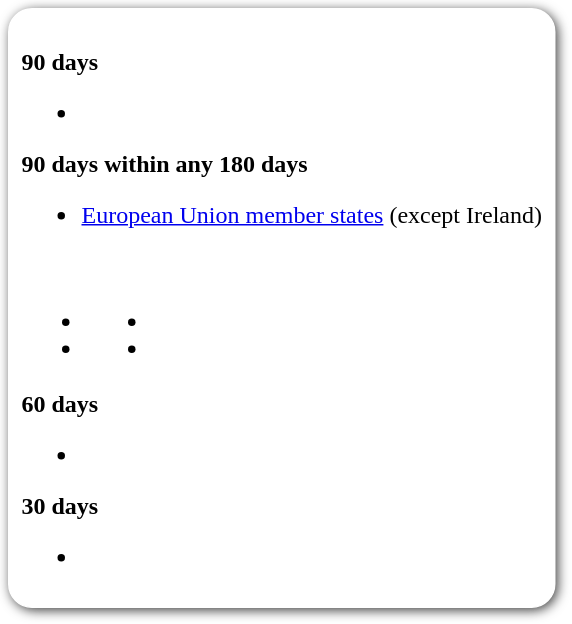<table style=" border-radius:1em; box-shadow: 0.1em 0.1em 0.5em rgba(0,0,0,0.75); background-color: white; border: 1px solid white; padding: 5px;">
<tr style="vertical-align:top;">
<td><br><strong>90 days</strong><ul><li></li></ul><strong>90 days within any 180 days</strong><ul><li> <a href='#'>European Union member states</a> (except Ireland)</li></ul><table>
<tr>
<td><br><ul><li></li><li></li></ul></td>
<td valign="top"><br><ul><li></li><li></li></ul></td>
<td></td>
</tr>
</table>
<strong>60 days</strong><ul><li></li></ul><strong>30 days</strong><ul><li></li></ul></td>
</tr>
</table>
